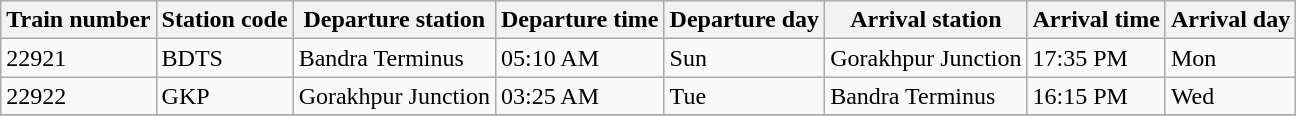<table class="wikitable">
<tr>
<th>Train number</th>
<th>Station code</th>
<th>Departure station</th>
<th>Departure time</th>
<th>Departure day</th>
<th>Arrival station</th>
<th>Arrival time</th>
<th>Arrival day</th>
</tr>
<tr>
<td>22921</td>
<td>BDTS</td>
<td>Bandra Terminus</td>
<td>05:10 AM</td>
<td>Sun</td>
<td>Gorakhpur Junction</td>
<td>17:35 PM</td>
<td>Mon</td>
</tr>
<tr>
<td>22922</td>
<td>GKP</td>
<td>Gorakhpur Junction</td>
<td>03:25 AM</td>
<td>Tue</td>
<td>Bandra Terminus</td>
<td>16:15 PM</td>
<td>Wed</td>
</tr>
<tr>
</tr>
</table>
